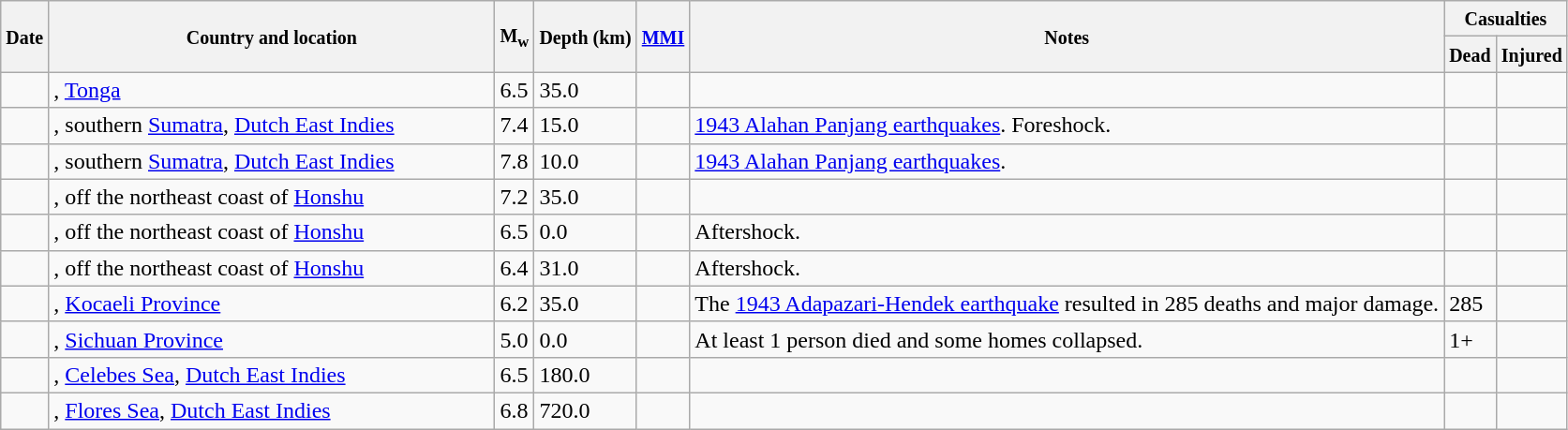<table class="wikitable sortable sort-under" style="border:1px black; margin-left:1em;">
<tr>
<th rowspan="2"><small>Date</small></th>
<th rowspan="2" style="width: 310px"><small>Country and location</small></th>
<th rowspan="2"><small>M<sub>w</sub></small></th>
<th rowspan="2"><small>Depth (km)</small></th>
<th rowspan="2"><small><a href='#'>MMI</a></small></th>
<th rowspan="2" class="unsortable"><small>Notes</small></th>
<th colspan="2"><small>Casualties</small></th>
</tr>
<tr>
<th><small>Dead</small></th>
<th><small>Injured</small></th>
</tr>
<tr>
<td></td>
<td>, <a href='#'>Tonga</a></td>
<td>6.5</td>
<td>35.0</td>
<td></td>
<td></td>
<td></td>
<td></td>
</tr>
<tr>
<td></td>
<td>, southern <a href='#'>Sumatra</a>, <a href='#'>Dutch East Indies</a></td>
<td>7.4</td>
<td>15.0</td>
<td></td>
<td><a href='#'>1943 Alahan Panjang earthquakes</a>. Foreshock.</td>
<td></td>
<td></td>
</tr>
<tr>
<td></td>
<td>, southern <a href='#'>Sumatra</a>, <a href='#'>Dutch East Indies</a></td>
<td>7.8</td>
<td>10.0</td>
<td></td>
<td><a href='#'>1943 Alahan Panjang earthquakes</a>.</td>
<td></td>
<td></td>
</tr>
<tr>
<td></td>
<td>, off the northeast coast of <a href='#'>Honshu</a></td>
<td>7.2</td>
<td>35.0</td>
<td></td>
<td></td>
<td></td>
<td></td>
</tr>
<tr>
<td></td>
<td>, off the northeast coast of <a href='#'>Honshu</a></td>
<td>6.5</td>
<td>0.0</td>
<td></td>
<td>Aftershock.</td>
<td></td>
<td></td>
</tr>
<tr>
<td></td>
<td>, off the northeast coast of <a href='#'>Honshu</a></td>
<td>6.4</td>
<td>31.0</td>
<td></td>
<td>Aftershock.</td>
<td></td>
<td></td>
</tr>
<tr>
<td></td>
<td>, <a href='#'>Kocaeli Province</a></td>
<td>6.2</td>
<td>35.0</td>
<td></td>
<td>The <a href='#'>1943 Adapazari-Hendek earthquake</a> resulted in 285 deaths and major damage.</td>
<td>285</td>
<td></td>
</tr>
<tr>
<td></td>
<td>, <a href='#'>Sichuan Province</a></td>
<td>5.0</td>
<td>0.0</td>
<td></td>
<td>At least 1 person died and some homes collapsed.</td>
<td>1+</td>
<td></td>
</tr>
<tr>
<td></td>
<td>, <a href='#'>Celebes Sea</a>, <a href='#'>Dutch East Indies</a></td>
<td>6.5</td>
<td>180.0</td>
<td></td>
<td></td>
<td></td>
<td></td>
</tr>
<tr>
<td></td>
<td>, <a href='#'>Flores Sea</a>, <a href='#'>Dutch East Indies</a></td>
<td>6.8</td>
<td>720.0</td>
<td></td>
<td></td>
<td></td>
<td></td>
</tr>
</table>
